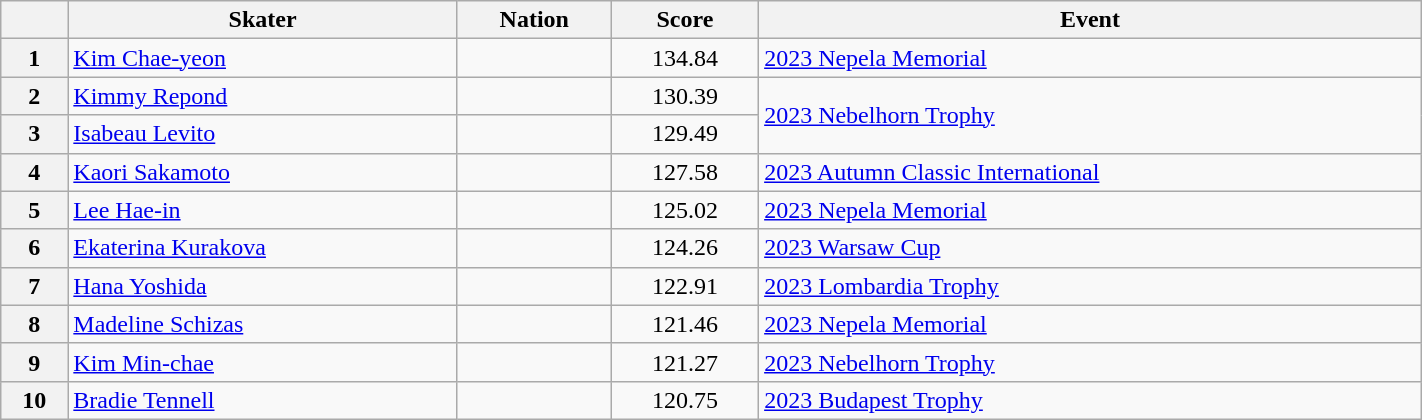<table class="wikitable sortable" style="text-align:left; width:75%">
<tr>
<th scope="col"></th>
<th scope="col">Skater</th>
<th scope="col">Nation</th>
<th scope="col">Score</th>
<th scope="col">Event</th>
</tr>
<tr>
<th scope="row">1</th>
<td><a href='#'>Kim Chae-yeon</a></td>
<td></td>
<td style="text-align:center;">134.84</td>
<td><a href='#'>2023 Nepela Memorial</a></td>
</tr>
<tr>
<th scope="row">2</th>
<td><a href='#'>Kimmy Repond</a></td>
<td></td>
<td style="text-align:center;">130.39</td>
<td rowspan="2"><a href='#'>2023 Nebelhorn Trophy</a></td>
</tr>
<tr>
<th scope="row">3</th>
<td><a href='#'>Isabeau Levito</a></td>
<td></td>
<td style="text-align:center;">129.49</td>
</tr>
<tr>
<th scope="row">4</th>
<td><a href='#'>Kaori Sakamoto</a></td>
<td></td>
<td style="text-align:center;">127.58</td>
<td><a href='#'>2023 Autumn Classic International</a></td>
</tr>
<tr>
<th scope="row">5</th>
<td><a href='#'>Lee Hae-in</a></td>
<td></td>
<td style="text-align:center;">125.02</td>
<td><a href='#'>2023 Nepela Memorial</a></td>
</tr>
<tr>
<th scope="row">6</th>
<td><a href='#'>Ekaterina Kurakova</a></td>
<td></td>
<td style="text-align:center;">124.26</td>
<td><a href='#'>2023 Warsaw Cup</a></td>
</tr>
<tr>
<th scope="row">7</th>
<td><a href='#'>Hana Yoshida</a></td>
<td></td>
<td style="text-align:center;">122.91</td>
<td><a href='#'>2023 Lombardia Trophy</a></td>
</tr>
<tr>
<th scope="row">8</th>
<td><a href='#'>Madeline Schizas</a></td>
<td></td>
<td style="text-align:center;">121.46</td>
<td><a href='#'>2023 Nepela Memorial</a></td>
</tr>
<tr>
<th scope="row">9</th>
<td><a href='#'>Kim Min-chae</a></td>
<td></td>
<td style="text-align:center;">121.27</td>
<td><a href='#'>2023 Nebelhorn Trophy</a></td>
</tr>
<tr>
<th scope="row">10</th>
<td><a href='#'>Bradie Tennell</a></td>
<td></td>
<td style="text-align:center;">120.75</td>
<td><a href='#'>2023 Budapest Trophy</a></td>
</tr>
</table>
